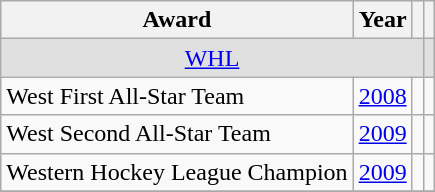<table class="wikitable">
<tr>
<th>Award</th>
<th>Year</th>
<th></th>
<th></th>
</tr>
<tr ALIGN="center" bgcolor="#e0e0e0">
<td colspan="3"><a href='#'>WHL</a></td>
<td></td>
</tr>
<tr>
<td>West First All-Star Team</td>
<td><a href='#'>2008</a></td>
<td></td>
<td></td>
</tr>
<tr>
<td>West Second All-Star Team</td>
<td><a href='#'>2009</a></td>
<td></td>
<td></td>
</tr>
<tr>
<td>Western Hockey League Champion</td>
<td><a href='#'>2009</a></td>
<td></td>
<td></td>
</tr>
<tr>
</tr>
</table>
